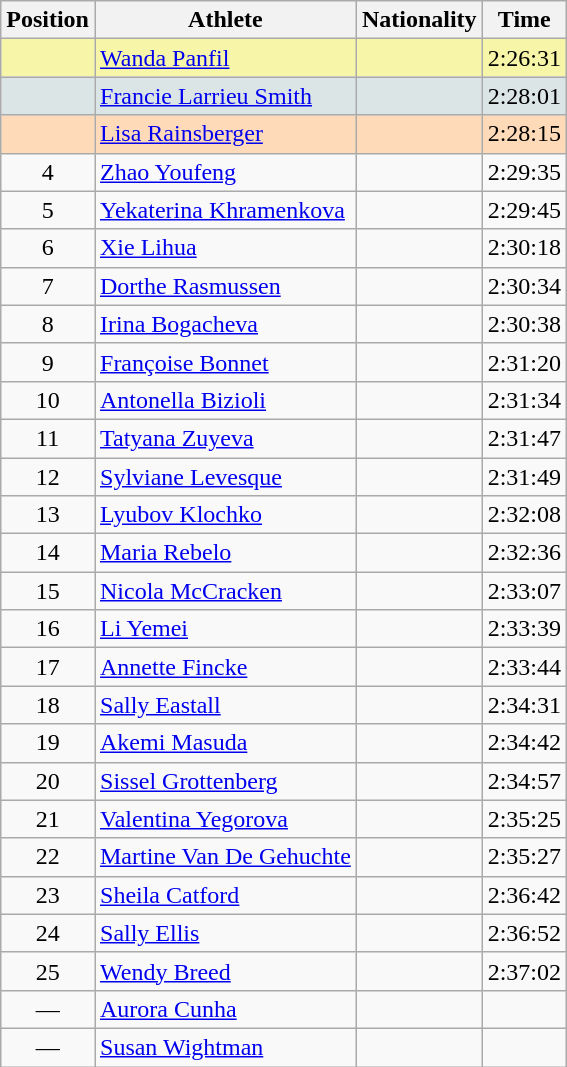<table class="wikitable sortable">
<tr>
<th>Position</th>
<th>Athlete</th>
<th>Nationality</th>
<th>Time</th>
</tr>
<tr bgcolor="#F7F6A8">
<td align=center></td>
<td><a href='#'>Wanda Panfil</a></td>
<td></td>
<td>2:26:31</td>
</tr>
<tr bgcolor="#DCE5E5">
<td align=center></td>
<td><a href='#'>Francie Larrieu Smith</a></td>
<td></td>
<td>2:28:01</td>
</tr>
<tr bgcolor="#FFDAB9">
<td align=center></td>
<td><a href='#'>Lisa Rainsberger</a></td>
<td></td>
<td>2:28:15</td>
</tr>
<tr>
<td align=center>4</td>
<td><a href='#'>Zhao Youfeng</a></td>
<td></td>
<td>2:29:35</td>
</tr>
<tr>
<td align=center>5</td>
<td><a href='#'>Yekaterina Khramenkova</a></td>
<td></td>
<td>2:29:45</td>
</tr>
<tr>
<td align=center>6</td>
<td><a href='#'>Xie Lihua</a></td>
<td></td>
<td>2:30:18</td>
</tr>
<tr>
<td align=center>7</td>
<td><a href='#'>Dorthe Rasmussen</a></td>
<td></td>
<td>2:30:34</td>
</tr>
<tr>
<td align=center>8</td>
<td><a href='#'>Irina Bogacheva</a></td>
<td></td>
<td>2:30:38</td>
</tr>
<tr>
<td align=center>9</td>
<td><a href='#'>Françoise Bonnet</a></td>
<td></td>
<td>2:31:20</td>
</tr>
<tr>
<td align=center>10</td>
<td><a href='#'>Antonella Bizioli</a></td>
<td></td>
<td>2:31:34</td>
</tr>
<tr>
<td align=center>11</td>
<td><a href='#'>Tatyana Zuyeva</a></td>
<td></td>
<td>2:31:47</td>
</tr>
<tr>
<td align=center>12</td>
<td><a href='#'>Sylviane Levesque</a></td>
<td></td>
<td>2:31:49</td>
</tr>
<tr>
<td align=center>13</td>
<td><a href='#'>Lyubov Klochko</a></td>
<td></td>
<td>2:32:08</td>
</tr>
<tr>
<td align=center>14</td>
<td><a href='#'>Maria Rebelo</a></td>
<td></td>
<td>2:32:36</td>
</tr>
<tr>
<td align=center>15</td>
<td><a href='#'>Nicola McCracken</a></td>
<td></td>
<td>2:33:07</td>
</tr>
<tr>
<td align=center>16</td>
<td><a href='#'>Li Yemei</a></td>
<td></td>
<td>2:33:39</td>
</tr>
<tr>
<td align=center>17</td>
<td><a href='#'>Annette Fincke</a></td>
<td></td>
<td>2:33:44</td>
</tr>
<tr>
<td align=center>18</td>
<td><a href='#'>Sally Eastall</a></td>
<td></td>
<td>2:34:31</td>
</tr>
<tr>
<td align=center>19</td>
<td><a href='#'>Akemi Masuda</a></td>
<td></td>
<td>2:34:42</td>
</tr>
<tr>
<td align=center>20</td>
<td><a href='#'>Sissel Grottenberg</a></td>
<td></td>
<td>2:34:57</td>
</tr>
<tr>
<td align=center>21</td>
<td><a href='#'>Valentina Yegorova</a></td>
<td></td>
<td>2:35:25</td>
</tr>
<tr>
<td align=center>22</td>
<td><a href='#'>Martine Van De Gehuchte</a></td>
<td></td>
<td>2:35:27</td>
</tr>
<tr>
<td align=center>23</td>
<td><a href='#'>Sheila Catford</a></td>
<td></td>
<td>2:36:42</td>
</tr>
<tr>
<td align=center>24</td>
<td><a href='#'>Sally Ellis</a></td>
<td></td>
<td>2:36:52</td>
</tr>
<tr>
<td align=center>25</td>
<td><a href='#'>Wendy Breed</a></td>
<td></td>
<td>2:37:02</td>
</tr>
<tr>
<td align=center>—</td>
<td><a href='#'>Aurora Cunha</a></td>
<td></td>
<td></td>
</tr>
<tr>
<td align=center>—</td>
<td><a href='#'>Susan Wightman</a></td>
<td></td>
<td></td>
</tr>
</table>
